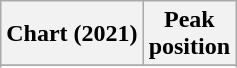<table class="wikitable sortable plainrowheaders" style="text-align:center">
<tr>
<th scope="col">Chart (2021)</th>
<th scope="col">Peak<br>position</th>
</tr>
<tr>
</tr>
<tr>
</tr>
<tr>
</tr>
</table>
